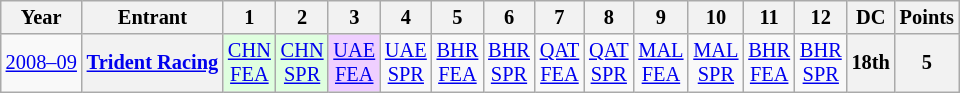<table class="wikitable" style="text-align:center; font-size:85%">
<tr>
<th>Year</th>
<th>Entrant</th>
<th>1</th>
<th>2</th>
<th>3</th>
<th>4</th>
<th>5</th>
<th>6</th>
<th>7</th>
<th>8</th>
<th>9</th>
<th>10</th>
<th>11</th>
<th>12</th>
<th>DC</th>
<th>Points</th>
</tr>
<tr>
<td nowrap><a href='#'>2008–09</a></td>
<th nowrap><a href='#'>Trident Racing</a></th>
<td style="background:#DFFFDF;"><a href='#'>CHN<br>FEA</a><br></td>
<td style="background:#DFFFDF;"><a href='#'>CHN<br>SPR</a><br></td>
<td style="background:#EFCFFF;"><a href='#'>UAE<br>FEA</a><br></td>
<td><a href='#'>UAE<br>SPR</a><br></td>
<td><a href='#'>BHR<br>FEA</a></td>
<td><a href='#'>BHR<br>SPR</a></td>
<td><a href='#'>QAT<br>FEA</a></td>
<td><a href='#'>QAT<br>SPR</a></td>
<td><a href='#'>MAL<br>FEA</a></td>
<td><a href='#'>MAL<br>SPR</a></td>
<td><a href='#'>BHR<br>FEA</a></td>
<td><a href='#'>BHR<br>SPR</a></td>
<th>18th</th>
<th>5</th>
</tr>
</table>
